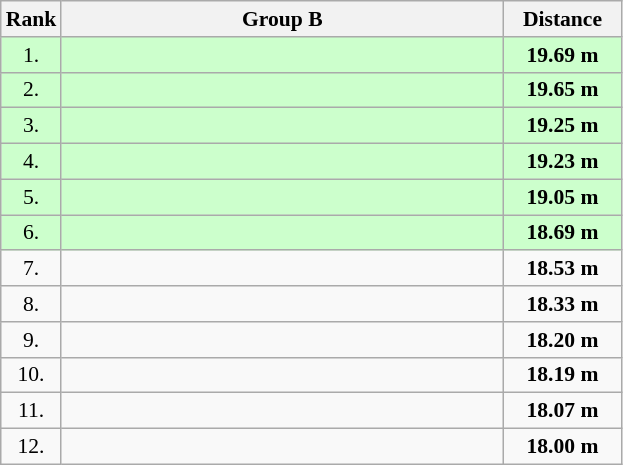<table class="wikitable" style="border-collapse: collapse; font-size: 90%;">
<tr>
<th>Rank</th>
<th style="width: 20em">Group B</th>
<th style="width: 5em">Distance</th>
</tr>
<tr style="background:#ccffcc;">
<td align="center">1.</td>
<td></td>
<td align="center"><strong>19.69 m</strong></td>
</tr>
<tr style="background:#ccffcc;">
<td align="center">2.</td>
<td></td>
<td align="center"><strong>19.65 m</strong></td>
</tr>
<tr style="background:#ccffcc;">
<td align="center">3.</td>
<td></td>
<td align="center"><strong>19.25 m</strong></td>
</tr>
<tr style="background:#ccffcc;">
<td align="center">4.</td>
<td></td>
<td align="center"><strong>19.23 m</strong></td>
</tr>
<tr style="background:#ccffcc;">
<td align="center">5.</td>
<td></td>
<td align="center"><strong>19.05 m</strong></td>
</tr>
<tr style="background:#ccffcc;">
<td align="center">6.</td>
<td></td>
<td align="center"><strong>18.69 m</strong></td>
</tr>
<tr>
<td align="center">7.</td>
<td></td>
<td align="center"><strong>18.53 m</strong></td>
</tr>
<tr>
<td align="center">8.</td>
<td></td>
<td align="center"><strong>18.33 m</strong></td>
</tr>
<tr>
<td align="center">9.</td>
<td></td>
<td align="center"><strong>18.20 m</strong></td>
</tr>
<tr>
<td align="center">10.</td>
<td></td>
<td align="center"><strong>18.19 m</strong></td>
</tr>
<tr>
<td align="center">11.</td>
<td></td>
<td align="center"><strong>18.07 m</strong></td>
</tr>
<tr>
<td align="center">12.</td>
<td></td>
<td align="center"><strong>18.00 m</strong></td>
</tr>
</table>
